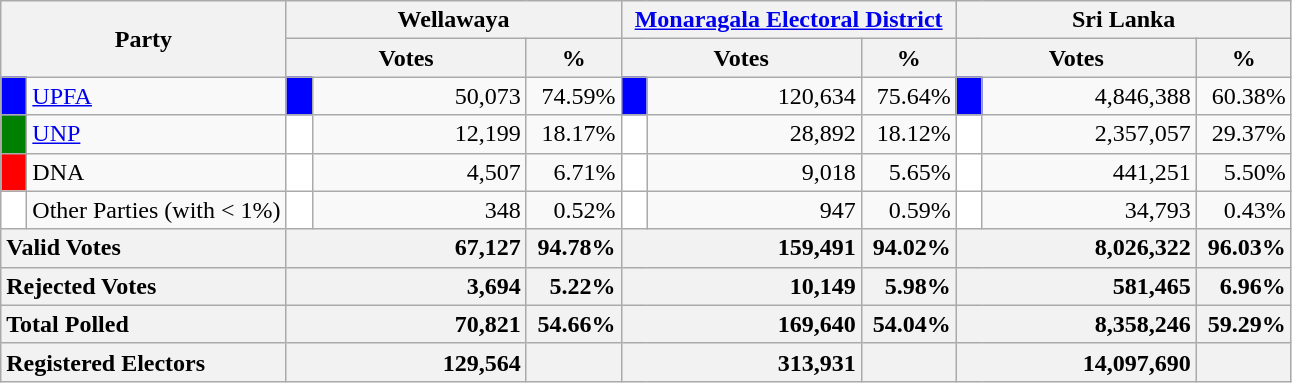<table class="wikitable">
<tr>
<th colspan="2" width="144px"rowspan="2">Party</th>
<th colspan="3" width="216px">Wellawaya</th>
<th colspan="3" width="216px"><a href='#'>Monaragala Electoral District</a></th>
<th colspan="3" width="216px">Sri Lanka</th>
</tr>
<tr>
<th colspan="2" width="144px">Votes</th>
<th>%</th>
<th colspan="2" width="144px">Votes</th>
<th>%</th>
<th colspan="2" width="144px">Votes</th>
<th>%</th>
</tr>
<tr>
<td style="background-color:blue;" width="10px"></td>
<td style="text-align:left;"><a href='#'>UPFA</a></td>
<td style="background-color:blue;" width="10px"></td>
<td style="text-align:right;">50,073</td>
<td style="text-align:right;">74.59%</td>
<td style="background-color:blue;" width="10px"></td>
<td style="text-align:right;">120,634</td>
<td style="text-align:right;">75.64%</td>
<td style="background-color:blue;" width="10px"></td>
<td style="text-align:right;">4,846,388</td>
<td style="text-align:right;">60.38%</td>
</tr>
<tr>
<td style="background-color:green;" width="10px"></td>
<td style="text-align:left;"><a href='#'>UNP</a></td>
<td style="background-color:white;" width="10px"></td>
<td style="text-align:right;">12,199</td>
<td style="text-align:right;">18.17%</td>
<td style="background-color:white;" width="10px"></td>
<td style="text-align:right;">28,892</td>
<td style="text-align:right;">18.12%</td>
<td style="background-color:white;" width="10px"></td>
<td style="text-align:right;">2,357,057</td>
<td style="text-align:right;">29.37%</td>
</tr>
<tr>
<td style="background-color:red;" width="10px"></td>
<td style="text-align:left;">DNA</td>
<td style="background-color:white;" width="10px"></td>
<td style="text-align:right;">4,507</td>
<td style="text-align:right;">6.71%</td>
<td style="background-color:white;" width="10px"></td>
<td style="text-align:right;">9,018</td>
<td style="text-align:right;">5.65%</td>
<td style="background-color:white;" width="10px"></td>
<td style="text-align:right;">441,251</td>
<td style="text-align:right;">5.50%</td>
</tr>
<tr>
<td style="background-color:white;" width="10px"></td>
<td style="text-align:left;">Other Parties (with < 1%)</td>
<td style="background-color:white;" width="10px"></td>
<td style="text-align:right;">348</td>
<td style="text-align:right;">0.52%</td>
<td style="background-color:white;" width="10px"></td>
<td style="text-align:right;">947</td>
<td style="text-align:right;">0.59%</td>
<td style="background-color:white;" width="10px"></td>
<td style="text-align:right;">34,793</td>
<td style="text-align:right;">0.43%</td>
</tr>
<tr>
<th colspan="2" width="144px"style="text-align:left;">Valid Votes</th>
<th style="text-align:right;"colspan="2" width="144px">67,127</th>
<th style="text-align:right;">94.78%</th>
<th style="text-align:right;"colspan="2" width="144px">159,491</th>
<th style="text-align:right;">94.02%</th>
<th style="text-align:right;"colspan="2" width="144px">8,026,322</th>
<th style="text-align:right;">96.03%</th>
</tr>
<tr>
<th colspan="2" width="144px"style="text-align:left;">Rejected Votes</th>
<th style="text-align:right;"colspan="2" width="144px">3,694</th>
<th style="text-align:right;">5.22%</th>
<th style="text-align:right;"colspan="2" width="144px">10,149</th>
<th style="text-align:right;">5.98%</th>
<th style="text-align:right;"colspan="2" width="144px">581,465</th>
<th style="text-align:right;">6.96%</th>
</tr>
<tr>
<th colspan="2" width="144px"style="text-align:left;">Total Polled</th>
<th style="text-align:right;"colspan="2" width="144px">70,821</th>
<th style="text-align:right;">54.66%</th>
<th style="text-align:right;"colspan="2" width="144px">169,640</th>
<th style="text-align:right;">54.04%</th>
<th style="text-align:right;"colspan="2" width="144px">8,358,246</th>
<th style="text-align:right;">59.29%</th>
</tr>
<tr>
<th colspan="2" width="144px"style="text-align:left;">Registered Electors</th>
<th style="text-align:right;"colspan="2" width="144px">129,564</th>
<th></th>
<th style="text-align:right;"colspan="2" width="144px">313,931</th>
<th></th>
<th style="text-align:right;"colspan="2" width="144px">14,097,690</th>
<th></th>
</tr>
</table>
